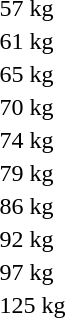<table>
<tr>
<td rowspan=2>57 kg</td>
<td rowspan=2></td>
<td rowspan=2></td>
<td></td>
</tr>
<tr>
<td></td>
</tr>
<tr>
<td rowspan=2>61 kg</td>
<td rowspan=2></td>
<td rowspan=2></td>
<td></td>
</tr>
<tr>
<td></td>
</tr>
<tr>
<td rowspan=2>65 kg</td>
<td rowspan=2></td>
<td rowspan=2></td>
<td></td>
</tr>
<tr>
<td></td>
</tr>
<tr>
<td rowspan=2>70 kg</td>
<td rowspan=2></td>
<td rowspan=2></td>
<td></td>
</tr>
<tr>
<td></td>
</tr>
<tr>
<td rowspan=2>74 kg</td>
<td rowspan=2></td>
<td rowspan=2></td>
<td></td>
</tr>
<tr>
<td></td>
</tr>
<tr>
<td rowspan=2>79 kg</td>
<td rowspan=2></td>
<td rowspan=2></td>
<td></td>
</tr>
<tr>
<td></td>
</tr>
<tr>
<td rowspan=2>86 kg</td>
<td rowspan=2></td>
<td rowspan=2></td>
<td></td>
</tr>
<tr>
<td></td>
</tr>
<tr>
<td rowspan=2>92 kg</td>
<td rowspan=2></td>
<td rowspan=2></td>
<td></td>
</tr>
<tr>
<td></td>
</tr>
<tr>
<td rowspan=2>97 kg</td>
<td rowspan=2></td>
<td rowspan=2></td>
<td></td>
</tr>
<tr>
<td></td>
</tr>
<tr>
<td rowspan=2>125 kg</td>
<td rowspan=2></td>
<td rowspan=2></td>
<td></td>
</tr>
<tr>
<td></td>
</tr>
<tr>
</tr>
</table>
